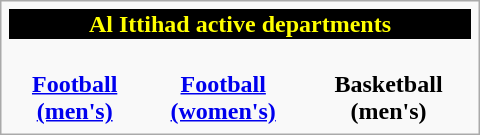<table class="infobox" style="width: 20em; font-size: 95%em;">
<tr style="color:yellow; background:black; text-align:center;">
<th colspan="3" style="text-align: center">Al Ittihad active departments</th>
</tr>
<tr style="text-align: center">
<td><br><strong><a href='#'>Football<br>(men's)</a></strong></td>
<td><br><strong><a href='#'>Football<br>(women's)</a></strong></td>
<td><br><strong>Basketball<br>(men's)</strong></td>
</tr>
</table>
